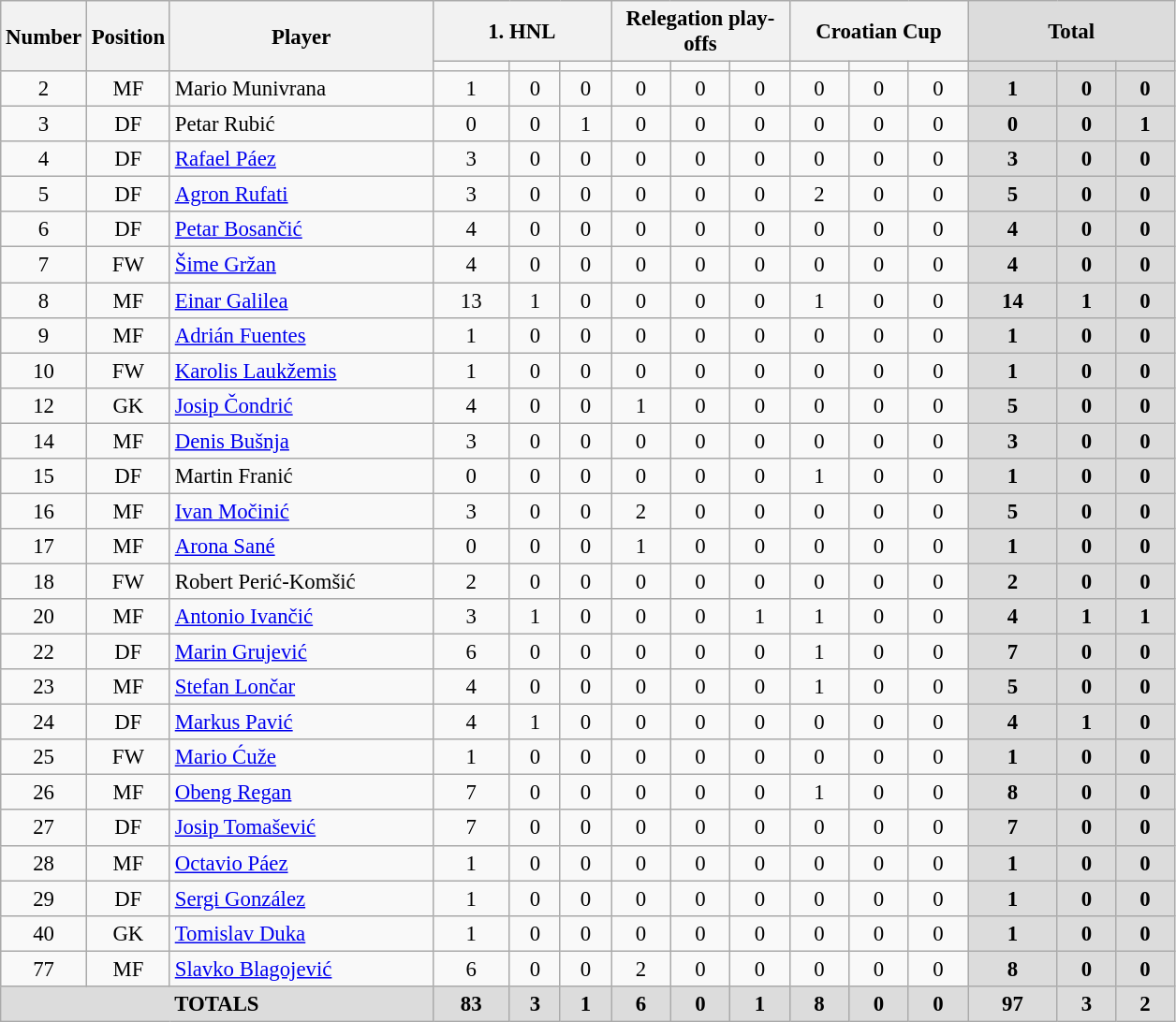<table class="wikitable" style="font-size: 95%; text-align: center;">
<tr>
<th width=40 rowspan="2"  align="center">Number</th>
<th width=40 rowspan="2"  align="center">Position</th>
<th width=180 rowspan="2"  align="center">Player</th>
<th width=120 colspan="3" align="center">1. HNL</th>
<th width=120 colspan="3" align="center">Relegation play-offs</th>
<th width=120 colspan="3" align="center">Croatian Cup</th>
<th width=140 colspan="3" align="center" style="background: #DCDCDC">Total</th>
</tr>
<tr>
<td></td>
<td></td>
<td></td>
<td></td>
<td></td>
<td></td>
<td></td>
<td></td>
<td></td>
<th style="background: #DCDCDC"></th>
<th style="background: #DCDCDC"></th>
<th style="background: #DCDCDC"></th>
</tr>
<tr>
<td>2</td>
<td>MF</td>
<td style="text-align:left;"> Mario Munivrana</td>
<td>1</td>
<td>0</td>
<td>0</td>
<td>0</td>
<td>0</td>
<td>0</td>
<td>0</td>
<td>0</td>
<td>0</td>
<th style="background: #DCDCDC">1</th>
<th style="background: #DCDCDC">0</th>
<th style="background: #DCDCDC">0</th>
</tr>
<tr>
<td>3</td>
<td>DF</td>
<td style="text-align:left;"> Petar Rubić</td>
<td>0</td>
<td>0</td>
<td>1</td>
<td>0</td>
<td>0</td>
<td>0</td>
<td>0</td>
<td>0</td>
<td>0</td>
<th style="background: #DCDCDC">0</th>
<th style="background: #DCDCDC">0</th>
<th style="background: #DCDCDC">1</th>
</tr>
<tr>
<td>4</td>
<td>DF</td>
<td style="text-align:left;"> <a href='#'>Rafael Páez</a></td>
<td>3</td>
<td>0</td>
<td>0</td>
<td>0</td>
<td>0</td>
<td>0</td>
<td>0</td>
<td>0</td>
<td>0</td>
<th style="background: #DCDCDC">3</th>
<th style="background: #DCDCDC">0</th>
<th style="background: #DCDCDC">0</th>
</tr>
<tr>
<td>5</td>
<td>DF</td>
<td style="text-align:left;"> <a href='#'>Agron Rufati</a></td>
<td>3</td>
<td>0</td>
<td>0</td>
<td>0</td>
<td>0</td>
<td>0</td>
<td>2</td>
<td>0</td>
<td>0</td>
<th style="background: #DCDCDC">5</th>
<th style="background: #DCDCDC">0</th>
<th style="background: #DCDCDC">0</th>
</tr>
<tr>
<td>6</td>
<td>DF</td>
<td style="text-align:left;"> <a href='#'>Petar Bosančić</a></td>
<td>4</td>
<td>0</td>
<td>0</td>
<td>0</td>
<td>0</td>
<td>0</td>
<td>0</td>
<td>0</td>
<td>0</td>
<th style="background: #DCDCDC">4</th>
<th style="background: #DCDCDC">0</th>
<th style="background: #DCDCDC">0</th>
</tr>
<tr>
<td>7</td>
<td>FW</td>
<td style="text-align:left;"> <a href='#'>Šime Gržan</a></td>
<td>4</td>
<td>0</td>
<td>0</td>
<td>0</td>
<td>0</td>
<td>0</td>
<td>0</td>
<td>0</td>
<td>0</td>
<th style="background: #DCDCDC">4</th>
<th style="background: #DCDCDC">0</th>
<th style="background: #DCDCDC">0</th>
</tr>
<tr>
<td>8</td>
<td>MF</td>
<td style="text-align:left;"> <a href='#'>Einar Galilea</a></td>
<td>13</td>
<td>1</td>
<td>0</td>
<td>0</td>
<td>0</td>
<td>0</td>
<td>1</td>
<td>0</td>
<td>0</td>
<th style="background: #DCDCDC">14</th>
<th style="background: #DCDCDC">1</th>
<th style="background: #DCDCDC">0</th>
</tr>
<tr>
<td>9</td>
<td>MF</td>
<td style="text-align:left;"> <a href='#'>Adrián Fuentes</a></td>
<td>1</td>
<td>0</td>
<td>0</td>
<td>0</td>
<td>0</td>
<td>0</td>
<td>0</td>
<td>0</td>
<td>0</td>
<th style="background: #DCDCDC">1</th>
<th style="background: #DCDCDC">0</th>
<th style="background: #DCDCDC">0</th>
</tr>
<tr>
<td>10</td>
<td>FW</td>
<td style="text-align:left;"> <a href='#'>Karolis Laukžemis</a></td>
<td>1</td>
<td>0</td>
<td>0</td>
<td>0</td>
<td>0</td>
<td>0</td>
<td>0</td>
<td>0</td>
<td>0</td>
<th style="background: #DCDCDC">1</th>
<th style="background: #DCDCDC">0</th>
<th style="background: #DCDCDC">0</th>
</tr>
<tr>
<td>12</td>
<td>GK</td>
<td style="text-align:left;"> <a href='#'>Josip Čondrić</a></td>
<td>4</td>
<td>0</td>
<td>0</td>
<td>1</td>
<td>0</td>
<td>0</td>
<td>0</td>
<td>0</td>
<td>0</td>
<th style="background: #DCDCDC">5</th>
<th style="background: #DCDCDC">0</th>
<th style="background: #DCDCDC">0</th>
</tr>
<tr>
<td>14</td>
<td>MF</td>
<td style="text-align:left;"> <a href='#'>Denis Bušnja</a></td>
<td>3</td>
<td>0</td>
<td>0</td>
<td>0</td>
<td>0</td>
<td>0</td>
<td>0</td>
<td>0</td>
<td>0</td>
<th style="background: #DCDCDC">3</th>
<th style="background: #DCDCDC">0</th>
<th style="background: #DCDCDC">0</th>
</tr>
<tr>
<td>15</td>
<td>DF</td>
<td style="text-align:left;"> Martin Franić</td>
<td>0</td>
<td>0</td>
<td>0</td>
<td>0</td>
<td>0</td>
<td>0</td>
<td>1</td>
<td>0</td>
<td>0</td>
<th style="background: #DCDCDC">1</th>
<th style="background: #DCDCDC">0</th>
<th style="background: #DCDCDC">0</th>
</tr>
<tr>
<td>16</td>
<td>MF</td>
<td style="text-align:left;"> <a href='#'>Ivan Močinić</a></td>
<td>3</td>
<td>0</td>
<td>0</td>
<td>2</td>
<td>0</td>
<td>0</td>
<td>0</td>
<td>0</td>
<td>0</td>
<th style="background: #DCDCDC">5</th>
<th style="background: #DCDCDC">0</th>
<th style="background: #DCDCDC">0</th>
</tr>
<tr>
<td>17</td>
<td>MF</td>
<td style="text-align:left;"> <a href='#'>Arona Sané</a></td>
<td>0</td>
<td>0</td>
<td>0</td>
<td>1</td>
<td>0</td>
<td>0</td>
<td>0</td>
<td>0</td>
<td>0</td>
<th style="background: #DCDCDC">1</th>
<th style="background: #DCDCDC">0</th>
<th style="background: #DCDCDC">0</th>
</tr>
<tr>
<td>18</td>
<td>FW</td>
<td style="text-align:left;"> Robert Perić-Komšić</td>
<td>2</td>
<td>0</td>
<td>0</td>
<td>0</td>
<td>0</td>
<td>0</td>
<td>0</td>
<td>0</td>
<td>0</td>
<th style="background: #DCDCDC">2</th>
<th style="background: #DCDCDC">0</th>
<th style="background: #DCDCDC">0</th>
</tr>
<tr>
<td>20</td>
<td>MF</td>
<td style="text-align:left;"> <a href='#'>Antonio Ivančić</a></td>
<td>3</td>
<td>1</td>
<td>0</td>
<td>0</td>
<td>0</td>
<td>1</td>
<td>1</td>
<td>0</td>
<td>0</td>
<th style="background: #DCDCDC">4</th>
<th style="background: #DCDCDC">1</th>
<th style="background: #DCDCDC">1</th>
</tr>
<tr>
<td>22</td>
<td>DF</td>
<td style="text-align:left;"> <a href='#'>Marin Grujević</a></td>
<td>6</td>
<td>0</td>
<td>0</td>
<td>0</td>
<td>0</td>
<td>0</td>
<td>1</td>
<td>0</td>
<td>0</td>
<th style="background: #DCDCDC">7</th>
<th style="background: #DCDCDC">0</th>
<th style="background: #DCDCDC">0</th>
</tr>
<tr>
<td>23</td>
<td>MF</td>
<td style="text-align:left;"> <a href='#'>Stefan Lončar</a></td>
<td>4</td>
<td>0</td>
<td>0</td>
<td>0</td>
<td>0</td>
<td>0</td>
<td>1</td>
<td>0</td>
<td>0</td>
<th style="background: #DCDCDC">5</th>
<th style="background: #DCDCDC">0</th>
<th style="background: #DCDCDC">0</th>
</tr>
<tr>
<td>24</td>
<td>DF</td>
<td style="text-align:left;"> <a href='#'>Markus Pavić</a></td>
<td>4</td>
<td>1</td>
<td>0</td>
<td>0</td>
<td>0</td>
<td>0</td>
<td>0</td>
<td>0</td>
<td>0</td>
<th style="background: #DCDCDC">4</th>
<th style="background: #DCDCDC">1</th>
<th style="background: #DCDCDC">0</th>
</tr>
<tr>
<td>25</td>
<td>FW</td>
<td style="text-align:left;"> <a href='#'>Mario Ćuže</a></td>
<td>1</td>
<td>0</td>
<td>0</td>
<td>0</td>
<td>0</td>
<td>0</td>
<td>0</td>
<td>0</td>
<td>0</td>
<th style="background: #DCDCDC">1</th>
<th style="background: #DCDCDC">0</th>
<th style="background: #DCDCDC">0</th>
</tr>
<tr>
<td>26</td>
<td>MF</td>
<td style="text-align:left;"> <a href='#'>Obeng Regan</a></td>
<td>7</td>
<td>0</td>
<td>0</td>
<td>0</td>
<td>0</td>
<td>0</td>
<td>1</td>
<td>0</td>
<td>0</td>
<th style="background: #DCDCDC">8</th>
<th style="background: #DCDCDC">0</th>
<th style="background: #DCDCDC">0</th>
</tr>
<tr>
<td>27</td>
<td>DF</td>
<td style="text-align:left;"> <a href='#'>Josip Tomašević</a></td>
<td>7</td>
<td>0</td>
<td>0</td>
<td>0</td>
<td>0</td>
<td>0</td>
<td>0</td>
<td>0</td>
<td>0</td>
<th style="background: #DCDCDC">7</th>
<th style="background: #DCDCDC">0</th>
<th style="background: #DCDCDC">0</th>
</tr>
<tr>
<td>28</td>
<td>MF</td>
<td style="text-align:left;"> <a href='#'>Octavio Páez</a></td>
<td>1</td>
<td>0</td>
<td>0</td>
<td>0</td>
<td>0</td>
<td>0</td>
<td>0</td>
<td>0</td>
<td>0</td>
<th style="background: #DCDCDC">1</th>
<th style="background: #DCDCDC">0</th>
<th style="background: #DCDCDC">0</th>
</tr>
<tr>
<td>29</td>
<td>DF</td>
<td style="text-align:left;"> <a href='#'>Sergi González</a></td>
<td>1</td>
<td>0</td>
<td>0</td>
<td>0</td>
<td>0</td>
<td>0</td>
<td>0</td>
<td>0</td>
<td>0</td>
<th style="background: #DCDCDC">1</th>
<th style="background: #DCDCDC">0</th>
<th style="background: #DCDCDC">0</th>
</tr>
<tr>
<td>40</td>
<td>GK</td>
<td style="text-align:left;"> <a href='#'>Tomislav Duka</a></td>
<td>1</td>
<td>0</td>
<td>0</td>
<td>0</td>
<td>0</td>
<td>0</td>
<td>0</td>
<td>0</td>
<td>0</td>
<th style="background: #DCDCDC">1</th>
<th style="background: #DCDCDC">0</th>
<th style="background: #DCDCDC">0</th>
</tr>
<tr>
<td>77</td>
<td>MF</td>
<td style="text-align:left;"> <a href='#'>Slavko Blagojević</a></td>
<td>6</td>
<td>0</td>
<td>0</td>
<td>2</td>
<td>0</td>
<td>0</td>
<td>0</td>
<td>0</td>
<td>0</td>
<th style="background: #DCDCDC">8</th>
<th style="background: #DCDCDC">0</th>
<th style="background: #DCDCDC">0</th>
</tr>
<tr>
<th colspan="3" align="center" style="background: #DCDCDC">TOTALS</th>
<th style="background: #DCDCDC">83</th>
<th style="background: #DCDCDC">3</th>
<th style="background: #DCDCDC">1</th>
<th style="background: #DCDCDC">6</th>
<th style="background: #DCDCDC">0</th>
<th style="background: #DCDCDC">1</th>
<th style="background: #DCDCDC">8</th>
<th style="background: #DCDCDC">0</th>
<th style="background: #DCDCDC">0</th>
<th style="background: #DCDCDC">97</th>
<th style="background: #DCDCDC">3</th>
<th style="background: #DCDCDC">2</th>
</tr>
</table>
